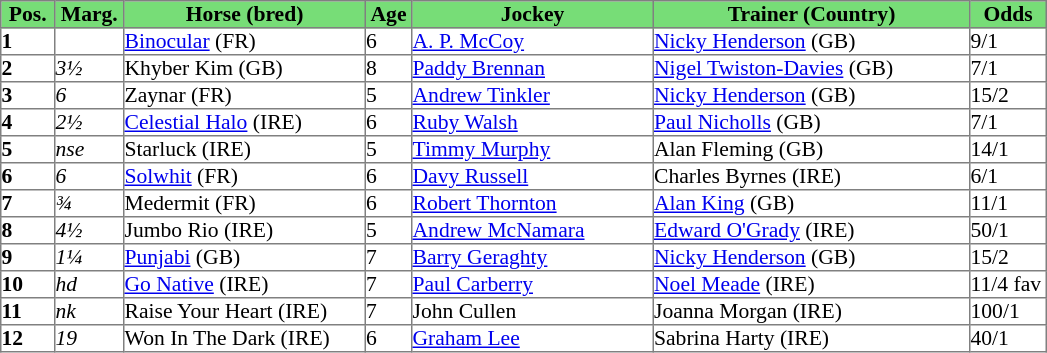<table border="1" cellpadding="0" style="border-collapse: collapse; font-size:90%">
<tr style="background:#7d7; text-align:center;">
<td style="width:35px;"><strong>Pos.</strong></td>
<td style="width:45px;"><strong>Marg.</strong></td>
<td style="width:160px;"><strong>Horse (bred)</strong></td>
<td style="width:30px;"><strong>Age</strong></td>
<td style="width:160px;"><strong>Jockey</strong></td>
<td style="width:210px;"><strong>Trainer (Country)</strong></td>
<td style="width:50px;"><strong>Odds</strong></td>
</tr>
<tr>
<td><strong>1</strong></td>
<td></td>
<td><a href='#'>Binocular</a> (FR)</td>
<td>6</td>
<td><a href='#'>A. P. McCoy</a></td>
<td><a href='#'>Nicky Henderson</a> (GB)</td>
<td>9/1</td>
</tr>
<tr>
<td><strong>2</strong></td>
<td><em>3½</em></td>
<td>Khyber Kim (GB)</td>
<td>8</td>
<td><a href='#'>Paddy Brennan</a></td>
<td><a href='#'>Nigel Twiston-Davies</a> (GB)</td>
<td>7/1</td>
</tr>
<tr>
<td><strong>3</strong></td>
<td><em>6</em></td>
<td>Zaynar (FR)</td>
<td>5</td>
<td><a href='#'>Andrew Tinkler</a></td>
<td><a href='#'>Nicky Henderson</a> (GB)</td>
<td>15/2</td>
</tr>
<tr>
<td><strong>4</strong></td>
<td><em>2½</em></td>
<td><a href='#'>Celestial Halo</a> (IRE)</td>
<td>6</td>
<td><a href='#'>Ruby Walsh</a></td>
<td><a href='#'>Paul Nicholls</a> (GB)</td>
<td>7/1</td>
</tr>
<tr>
<td><strong>5</strong></td>
<td><em>nse</em></td>
<td>Starluck (IRE)</td>
<td>5</td>
<td><a href='#'>Timmy Murphy</a></td>
<td>Alan Fleming (GB)</td>
<td>14/1</td>
</tr>
<tr>
<td><strong>6</strong></td>
<td><em>6</em></td>
<td><a href='#'>Solwhit</a> (FR)</td>
<td>6</td>
<td><a href='#'>Davy Russell</a></td>
<td>Charles Byrnes (IRE)</td>
<td>6/1</td>
</tr>
<tr>
<td><strong>7</strong></td>
<td><em>¾</em></td>
<td>Medermit (FR)</td>
<td>6</td>
<td><a href='#'>Robert Thornton</a></td>
<td><a href='#'>Alan King</a> (GB)</td>
<td>11/1</td>
</tr>
<tr>
<td><strong>8</strong></td>
<td><em>4½</em></td>
<td>Jumbo Rio (IRE)</td>
<td>5</td>
<td><a href='#'>Andrew McNamara</a></td>
<td><a href='#'>Edward O'Grady</a> (IRE)</td>
<td>50/1</td>
</tr>
<tr>
<td><strong>9</strong></td>
<td><em>1¼</em></td>
<td><a href='#'>Punjabi</a> (GB)</td>
<td>7</td>
<td><a href='#'>Barry Geraghty</a></td>
<td><a href='#'>Nicky Henderson</a> (GB)</td>
<td>15/2</td>
</tr>
<tr>
<td><strong>10</strong></td>
<td><em>hd</em></td>
<td><a href='#'>Go Native</a> (IRE)</td>
<td>7</td>
<td><a href='#'>Paul Carberry</a></td>
<td><a href='#'>Noel Meade</a> (IRE)</td>
<td>11/4 fav</td>
</tr>
<tr>
<td><strong>11</strong></td>
<td><em>nk</em></td>
<td>Raise Your Heart (IRE)</td>
<td>7</td>
<td>John Cullen</td>
<td>Joanna Morgan (IRE)</td>
<td>100/1</td>
</tr>
<tr>
<td><strong>12</strong></td>
<td><em>19</em></td>
<td>Won In The Dark (IRE)</td>
<td>6</td>
<td><a href='#'>Graham Lee</a></td>
<td>Sabrina Harty (IRE)</td>
<td>40/1</td>
</tr>
</table>
